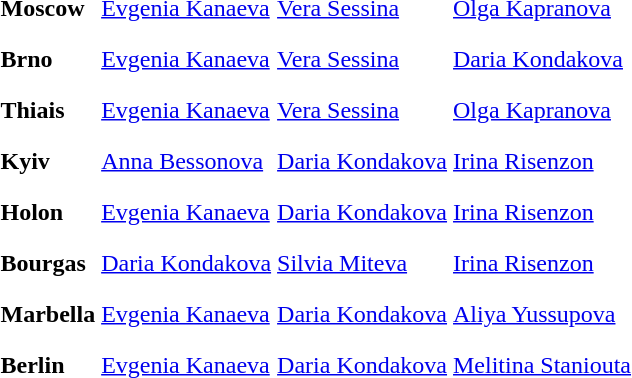<table>
<tr>
<th scope=row style="text-align:left">Moscow</th>
<td style="height:30px;"> <a href='#'>Evgenia Kanaeva</a></td>
<td style="height:30px;"> <a href='#'>Vera Sessina</a></td>
<td style="height:30px;"> <a href='#'>Olga Kapranova</a></td>
</tr>
<tr>
<th scope=row style="text-align:left">Brno</th>
<td style="height:30px;"> <a href='#'>Evgenia Kanaeva</a></td>
<td style="height:30px;"> <a href='#'>Vera Sessina</a></td>
<td style="height:30px;"> <a href='#'>Daria Kondakova</a></td>
</tr>
<tr>
<th scope=row style="text-align:left">Thiais</th>
<td style="height:30px;"> <a href='#'>Evgenia Kanaeva</a></td>
<td style="height:30px;"> <a href='#'>Vera Sessina</a></td>
<td style="height:30px;"> <a href='#'>Olga Kapranova</a></td>
</tr>
<tr>
<th scope=row style="text-align:left">Kyiv</th>
<td style="height:30px;"> <a href='#'>Anna Bessonova</a></td>
<td style="height:30px;"> <a href='#'>Daria Kondakova</a></td>
<td style="height:30px;"> <a href='#'>Irina Risenzon</a></td>
</tr>
<tr>
<th scope=row style="text-align:left">Holon</th>
<td style="height:30px;"> <a href='#'>Evgenia Kanaeva</a></td>
<td style="height:30px;"> <a href='#'>Daria Kondakova</a></td>
<td style="height:30px;"> <a href='#'>Irina Risenzon</a></td>
</tr>
<tr>
<th scope=row style="text-align:left">Bourgas</th>
<td style="height:30px;"> <a href='#'>Daria Kondakova</a></td>
<td style="height:30px;"> <a href='#'>Silvia Miteva</a></td>
<td style="height:30px;"> <a href='#'>Irina Risenzon</a></td>
</tr>
<tr>
<th scope=row style="text-align:left">Marbella</th>
<td style="height:30px;"> <a href='#'>Evgenia Kanaeva</a></td>
<td style="height:30px;"> <a href='#'>Daria Kondakova</a></td>
<td style="height:30px;"> <a href='#'>Aliya Yussupova</a></td>
</tr>
<tr>
<th scope=row style="text-align:left">Berlin</th>
<td style="height:30px;"> <a href='#'>Evgenia Kanaeva</a></td>
<td style="height:30px;"> <a href='#'>Daria Kondakova</a></td>
<td style="height:30px;"> <a href='#'>Melitina Staniouta</a></td>
</tr>
<tr>
</tr>
</table>
